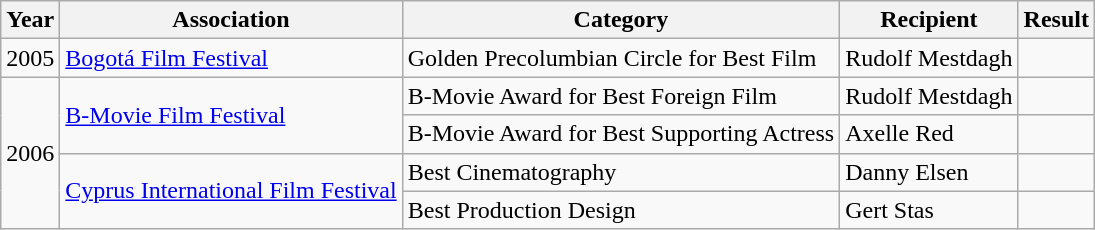<table class="wikitable sortable">
<tr>
<th>Year</th>
<th>Association</th>
<th>Category</th>
<th>Recipient</th>
<th>Result</th>
</tr>
<tr>
<td rowspan="1">2005</td>
<td><a href='#'>Bogotá Film Festival</a></td>
<td>Golden Precolumbian Circle for Best Film</td>
<td>Rudolf Mestdagh</td>
<td></td>
</tr>
<tr>
<td rowspan="4">2006</td>
<td rowspan="2"><a href='#'>B-Movie Film Festival</a></td>
<td>B-Movie Award for Best Foreign Film</td>
<td>Rudolf Mestdagh</td>
<td></td>
</tr>
<tr>
<td>B-Movie Award for Best Supporting Actress</td>
<td>Axelle Red</td>
<td></td>
</tr>
<tr>
<td rowspan="2"><a href='#'>Cyprus International Film Festival</a></td>
<td>Best Cinematography</td>
<td>Danny Elsen</td>
<td></td>
</tr>
<tr>
<td>Best Production Design</td>
<td>Gert Stas</td>
<td></td>
</tr>
</table>
